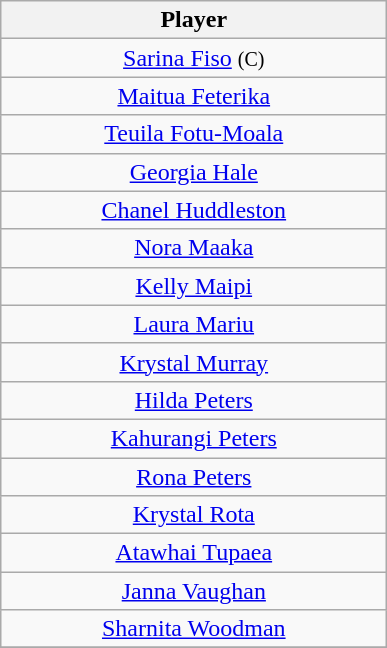<table class="wikitable" style="text-align: center;">
<tr>
<th style="width:250px;">Player</th>
</tr>
<tr>
<td><a href='#'>Sarina Fiso</a> <small>(C)</small></td>
</tr>
<tr>
<td><a href='#'>Maitua Feterika</a></td>
</tr>
<tr>
<td><a href='#'>Teuila Fotu-Moala</a></td>
</tr>
<tr>
<td><a href='#'>Georgia Hale</a></td>
</tr>
<tr>
<td><a href='#'>Chanel Huddleston</a></td>
</tr>
<tr>
<td><a href='#'>Nora Maaka</a></td>
</tr>
<tr>
<td><a href='#'>Kelly Maipi</a></td>
</tr>
<tr>
<td><a href='#'>Laura Mariu</a></td>
</tr>
<tr>
<td><a href='#'>Krystal Murray</a></td>
</tr>
<tr>
<td><a href='#'>Hilda Peters</a></td>
</tr>
<tr>
<td><a href='#'>Kahurangi Peters</a></td>
</tr>
<tr>
<td><a href='#'>Rona Peters</a></td>
</tr>
<tr>
<td><a href='#'>Krystal Rota</a></td>
</tr>
<tr>
<td><a href='#'>Atawhai Tupaea</a></td>
</tr>
<tr>
<td><a href='#'>Janna Vaughan</a></td>
</tr>
<tr>
<td><a href='#'>Sharnita Woodman</a></td>
</tr>
<tr>
</tr>
</table>
